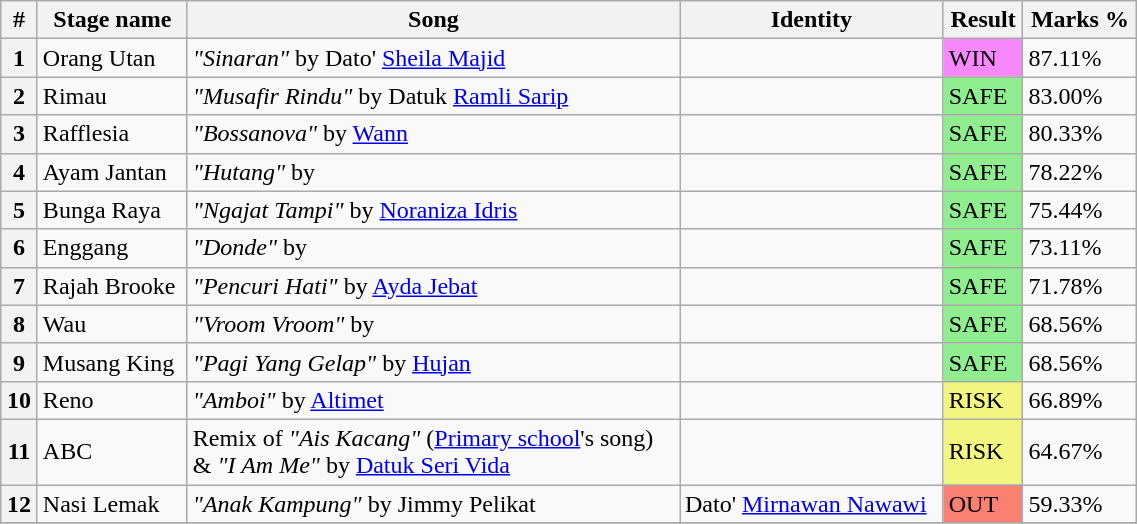<table class="wikitable plainrowheaders" style="width: 60%; style="text-align: center;">
<tr>
<th>#</th>
<th>Stage name</th>
<th>Song</th>
<th>Identity</th>
<th>Result</th>
<th>Marks %</th>
</tr>
<tr>
<th>1</th>
<td>Orang Utan</td>
<td><em>"Sinaran"</em> by Dato' <a href='#'>Sheila Majid</a></td>
<td></td>
<td bgcolor=#F888FD>WIN</td>
<td>87.11%</td>
</tr>
<tr>
<th>2</th>
<td>Rimau</td>
<td><em>"Musafir Rindu"</em> by Datuk <a href='#'>Ramli Sarip</a></td>
<td></td>
<td bgcolor="lightgreen">SAFE</td>
<td>83.00%</td>
</tr>
<tr>
<th>3</th>
<td>Rafflesia</td>
<td><em>"Bossanova"</em> by <a href='#'>Wann</a></td>
<td></td>
<td bgcolor="lightgreen">SAFE</td>
<td>80.33%</td>
</tr>
<tr>
<th>4</th>
<td>Ayam Jantan</td>
<td><em>"Hutang"</em> by </td>
<td></td>
<td bgcolor="lightgreen">SAFE</td>
<td>78.22%</td>
</tr>
<tr>
<th>5</th>
<td>Bunga Raya</td>
<td><em>"Ngajat Tampi"</em> by <a href='#'>Noraniza Idris</a></td>
<td></td>
<td bgcolor="lightgreen">SAFE</td>
<td>75.44%</td>
</tr>
<tr>
<th>6</th>
<td>Enggang</td>
<td><em>"Donde"</em> by </td>
<td></td>
<td bgcolor="lightgreen">SAFE</td>
<td>73.11%</td>
</tr>
<tr>
<th>7</th>
<td>Rajah Brooke</td>
<td><em>"Pencuri Hati"</em> by <a href='#'>Ayda Jebat</a></td>
<td></td>
<td bgcolor="lightgreen">SAFE</td>
<td>71.78%</td>
</tr>
<tr>
<th>8</th>
<td>Wau</td>
<td><em>"Vroom Vroom"</em> by </td>
<td></td>
<td bgcolor="lightgreen">SAFE</td>
<td>68.56%</td>
</tr>
<tr>
<th>9</th>
<td>Musang King</td>
<td><em>"Pagi Yang Gelap"</em> by <a href='#'>Hujan</a></td>
<td></td>
<td bgcolor="lightgreen">SAFE</td>
<td>68.56%</td>
</tr>
<tr>
<th>10</th>
<td>Reno</td>
<td><em>"Amboi"</em> by <a href='#'>Altimet</a></td>
<td></td>
<td bgcolor=#F3F781>RISK</td>
<td>66.89%</td>
</tr>
<tr>
<th>11</th>
<td>ABC</td>
<td>Remix of <em>"Ais Kacang"</em> (<a href='#'>Primary school</a>'s song) <br>& <em>"I Am Me"</em> by <a href='#'>Datuk Seri Vida</a></td>
<td></td>
<td bgcolor=#F3F781>RISK</td>
<td>64.67%</td>
</tr>
<tr>
<th>12</th>
<td>Nasi Lemak</td>
<td><em>"Anak Kampung"</em> by Jimmy Pelikat</td>
<td>Dato' <a href='#'>Mirnawan Nawawi</a></td>
<td bgcolor=salmon>OUT</td>
<td>59.33%</td>
</tr>
<tr>
</tr>
</table>
